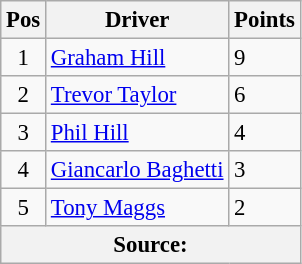<table class="wikitable" style="font-size: 95%;">
<tr>
<th>Pos</th>
<th>Driver</th>
<th>Points</th>
</tr>
<tr>
<td align="center">1</td>
<td> <a href='#'>Graham Hill</a></td>
<td align="left">9</td>
</tr>
<tr>
<td align="center">2</td>
<td> <a href='#'>Trevor Taylor</a></td>
<td align="left">6</td>
</tr>
<tr>
<td align="center">3</td>
<td> <a href='#'>Phil Hill</a></td>
<td align="left">4</td>
</tr>
<tr>
<td align="center">4</td>
<td> <a href='#'>Giancarlo Baghetti</a></td>
<td align="left">3</td>
</tr>
<tr>
<td align="center">5</td>
<td> <a href='#'>Tony Maggs</a></td>
<td align="left">2</td>
</tr>
<tr>
<th colspan=4>Source: </th>
</tr>
</table>
